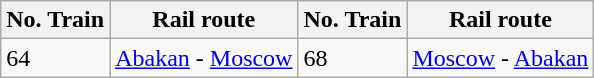<table class="wikitable">
<tr>
<th>No. Train</th>
<th>Rail route</th>
<th>No. Train</th>
<th>Rail route</th>
</tr>
<tr>
<td>64</td>
<td><a href='#'>Abakan</a> - <a href='#'>Moscow</a></td>
<td>68</td>
<td><a href='#'>Moscow</a> - <a href='#'>Abakan</a></td>
</tr>
</table>
